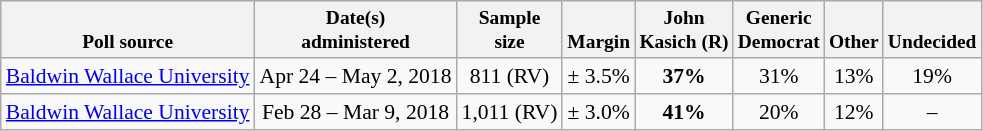<table class="wikitable" style="font-size:90%;text-align:center;">
<tr valign=bottom style="font-size:90%;">
<th>Poll source</th>
<th>Date(s)<br>administered</th>
<th>Sample<br>size</th>
<th>Margin<br></th>
<th>John<br>Kasich (R)</th>
<th>Generic<br>Democrat</th>
<th>Other</th>
<th>Undecided</th>
</tr>
<tr>
<td style="text-align:left;"><a href='#'>Baldwin Wallace University</a></td>
<td>Apr 24 – May 2, 2018</td>
<td>811 (RV)</td>
<td>± 3.5%</td>
<td><strong>37%</strong></td>
<td>31%</td>
<td>13%</td>
<td>19%</td>
</tr>
<tr>
<td style="text-align:left;"><a href='#'>Baldwin Wallace University</a></td>
<td>Feb 28 – Mar 9, 2018</td>
<td>1,011 (RV)</td>
<td>± 3.0%</td>
<td><strong>41%</strong></td>
<td>20%</td>
<td>12%</td>
<td>–</td>
</tr>
</table>
